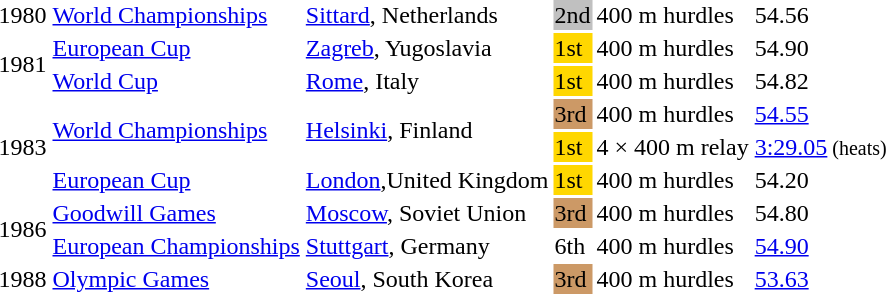<table>
<tr>
<td>1980</td>
<td><a href='#'>World Championships</a></td>
<td><a href='#'>Sittard</a>, Netherlands</td>
<td bgcolor=silver>2nd</td>
<td>400 m hurdles</td>
<td>54.56</td>
</tr>
<tr>
<td rowspan=2>1981</td>
<td><a href='#'>European Cup</a></td>
<td><a href='#'>Zagreb</a>, Yugoslavia</td>
<td bgcolor=gold>1st</td>
<td>400 m hurdles</td>
<td>54.90</td>
</tr>
<tr>
<td><a href='#'>World Cup</a></td>
<td><a href='#'>Rome</a>, Italy</td>
<td bgcolor=gold>1st</td>
<td>400 m hurdles</td>
<td>54.82</td>
</tr>
<tr>
<td rowspan=3>1983</td>
<td rowspan=2><a href='#'>World Championships</a></td>
<td rowspan=2><a href='#'>Helsinki</a>, Finland</td>
<td bgcolor=cc9966>3rd</td>
<td>400 m hurdles</td>
<td><a href='#'>54.55</a></td>
</tr>
<tr>
<td bgcolor=gold>1st</td>
<td>4 × 400 m relay</td>
<td><a href='#'>3:29.05</a><small> (heats)</small></td>
</tr>
<tr>
<td><a href='#'>European Cup</a></td>
<td><a href='#'>London</a>,United Kingdom</td>
<td bgcolor=gold>1st</td>
<td>400 m hurdles</td>
<td>54.20</td>
</tr>
<tr>
<td rowspan=2>1986</td>
<td><a href='#'>Goodwill Games</a></td>
<td><a href='#'>Moscow</a>, Soviet Union</td>
<td bgcolor=cc9966>3rd</td>
<td>400 m hurdles</td>
<td>54.80</td>
</tr>
<tr>
<td><a href='#'>European Championships</a></td>
<td><a href='#'>Stuttgart</a>, Germany</td>
<td>6th</td>
<td>400 m hurdles</td>
<td><a href='#'>54.90</a></td>
</tr>
<tr>
<td>1988</td>
<td><a href='#'>Olympic Games</a></td>
<td><a href='#'>Seoul</a>, South Korea</td>
<td bgcolor=cc9966>3rd</td>
<td>400 m hurdles</td>
<td><a href='#'>53.63</a></td>
</tr>
</table>
